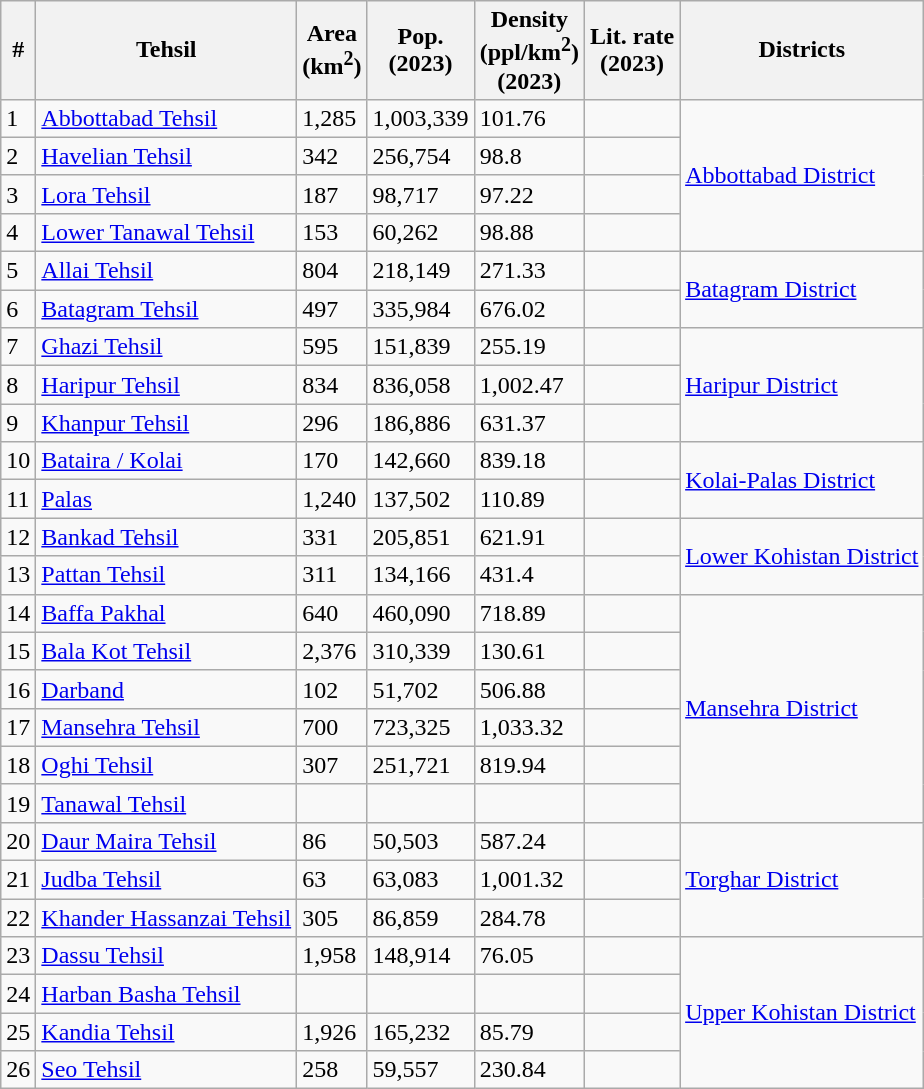<table class="wikitable sortable">
<tr>
<th>#</th>
<th>Tehsil</th>
<th>Area<br>(km<sup>2</sup>)</th>
<th>Pop.<br>(2023)</th>
<th>Density<br>(ppl/km<sup>2</sup>)<br>(2023)</th>
<th>Lit. rate<br>(2023)</th>
<th>Districts</th>
</tr>
<tr>
<td>1</td>
<td><a href='#'>Abbottabad Tehsil</a></td>
<td>1,285</td>
<td>1,003,339</td>
<td>101.76</td>
<td></td>
<td rowspan="4"><a href='#'>Abbottabad District</a></td>
</tr>
<tr>
<td>2</td>
<td><a href='#'>Havelian Tehsil</a></td>
<td>342</td>
<td>256,754</td>
<td>98.8</td>
<td></td>
</tr>
<tr>
<td>3</td>
<td><a href='#'>Lora Tehsil</a></td>
<td>187</td>
<td>98,717</td>
<td>97.22</td>
<td></td>
</tr>
<tr>
<td>4</td>
<td><a href='#'>Lower Tanawal Tehsil</a></td>
<td>153</td>
<td>60,262</td>
<td>98.88</td>
<td></td>
</tr>
<tr>
<td>5</td>
<td><a href='#'>Allai Tehsil</a></td>
<td>804</td>
<td>218,149</td>
<td>271.33</td>
<td></td>
<td rowspan="2"><a href='#'>Batagram District</a></td>
</tr>
<tr>
<td>6</td>
<td><a href='#'>Batagram Tehsil</a></td>
<td>497</td>
<td>335,984</td>
<td>676.02</td>
<td></td>
</tr>
<tr>
<td>7</td>
<td><a href='#'>Ghazi Tehsil</a></td>
<td>595</td>
<td>151,839</td>
<td>255.19</td>
<td></td>
<td rowspan="3"><a href='#'>Haripur District</a></td>
</tr>
<tr>
<td>8</td>
<td><a href='#'>Haripur Tehsil</a></td>
<td>834</td>
<td>836,058</td>
<td>1,002.47</td>
<td></td>
</tr>
<tr>
<td>9</td>
<td><a href='#'>Khanpur Tehsil</a></td>
<td>296</td>
<td>186,886</td>
<td>631.37</td>
<td></td>
</tr>
<tr>
<td>10</td>
<td><a href='#'>Bataira / Kolai</a></td>
<td>170</td>
<td>142,660</td>
<td>839.18</td>
<td></td>
<td rowspan="2"><a href='#'>Kolai-Palas District</a></td>
</tr>
<tr>
<td>11</td>
<td><a href='#'>Palas</a></td>
<td>1,240</td>
<td>137,502</td>
<td>110.89</td>
<td></td>
</tr>
<tr>
<td>12</td>
<td><a href='#'>Bankad Tehsil</a></td>
<td>331</td>
<td>205,851</td>
<td>621.91</td>
<td></td>
<td rowspan="2"><a href='#'>Lower Kohistan District</a></td>
</tr>
<tr>
<td>13</td>
<td><a href='#'>Pattan Tehsil</a></td>
<td>311</td>
<td>134,166</td>
<td>431.4</td>
<td></td>
</tr>
<tr>
<td>14</td>
<td><a href='#'>Baffa Pakhal</a></td>
<td>640</td>
<td>460,090</td>
<td>718.89</td>
<td></td>
<td rowspan="6"><a href='#'>Mansehra District</a></td>
</tr>
<tr>
<td>15</td>
<td><a href='#'>Bala Kot Tehsil</a></td>
<td>2,376</td>
<td>310,339</td>
<td>130.61</td>
<td></td>
</tr>
<tr>
<td>16</td>
<td><a href='#'>Darband</a></td>
<td>102</td>
<td>51,702</td>
<td>506.88</td>
<td></td>
</tr>
<tr>
<td>17</td>
<td><a href='#'>Mansehra Tehsil</a></td>
<td>700</td>
<td>723,325</td>
<td>1,033.32</td>
<td></td>
</tr>
<tr>
<td>18</td>
<td><a href='#'>Oghi Tehsil</a></td>
<td>307</td>
<td>251,721</td>
<td>819.94</td>
<td></td>
</tr>
<tr>
<td>19</td>
<td><a href='#'>Tanawal Tehsil</a></td>
<td></td>
<td></td>
<td></td>
<td></td>
</tr>
<tr>
<td>20</td>
<td><a href='#'>Daur Maira Tehsil</a></td>
<td>86</td>
<td>50,503</td>
<td>587.24</td>
<td></td>
<td rowspan="3"><a href='#'>Torghar District</a></td>
</tr>
<tr>
<td>21</td>
<td><a href='#'>Judba Tehsil</a></td>
<td>63</td>
<td>63,083</td>
<td>1,001.32</td>
<td></td>
</tr>
<tr>
<td>22</td>
<td><a href='#'>Khander Hassanzai Tehsil</a></td>
<td>305</td>
<td>86,859</td>
<td>284.78</td>
<td></td>
</tr>
<tr>
<td>23</td>
<td><a href='#'>Dassu Tehsil</a></td>
<td>1,958</td>
<td>148,914</td>
<td>76.05</td>
<td></td>
<td rowspan="4"><a href='#'>Upper Kohistan District</a></td>
</tr>
<tr>
<td>24</td>
<td><a href='#'>Harban Basha Tehsil</a></td>
<td></td>
<td></td>
<td></td>
<td></td>
</tr>
<tr>
<td>25</td>
<td><a href='#'>Kandia Tehsil</a></td>
<td>1,926</td>
<td>165,232</td>
<td>85.79</td>
<td></td>
</tr>
<tr>
<td>26</td>
<td><a href='#'>Seo Tehsil</a></td>
<td>258</td>
<td>59,557</td>
<td>230.84</td>
<td></td>
</tr>
</table>
